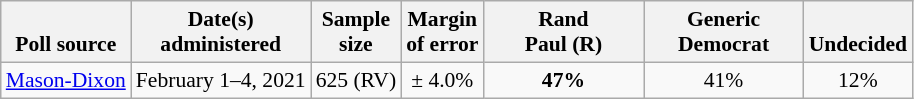<table class="wikitable" style="font-size:90%;text-align:center;">
<tr valign=bottom>
<th>Poll source</th>
<th>Date(s)<br>administered</th>
<th>Sample<br>size</th>
<th>Margin<br>of error</th>
<th style="width:100px;">Rand<br>Paul (R)</th>
<th style="width:100px;">Generic<br>Democrat</th>
<th>Undecided</th>
</tr>
<tr>
<td style="text-align:left;"><a href='#'>Mason-Dixon</a></td>
<td>February 1–4, 2021</td>
<td>625 (RV)</td>
<td>± 4.0%</td>
<td><strong>47%</strong></td>
<td>41%</td>
<td>12%</td>
</tr>
</table>
